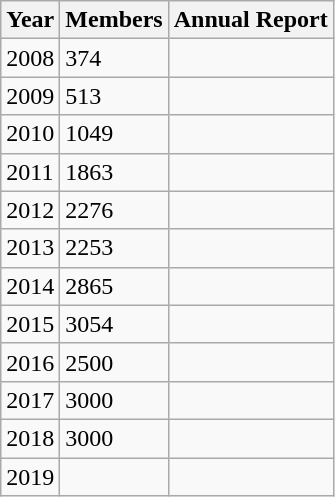<table class="wikitable">
<tr>
<th>Year</th>
<th>Members</th>
<th>Annual Report</th>
</tr>
<tr>
<td>2008</td>
<td>374</td>
<td></td>
</tr>
<tr>
<td>2009</td>
<td>513</td>
<td></td>
</tr>
<tr>
<td>2010</td>
<td>1049</td>
<td></td>
</tr>
<tr>
<td>2011</td>
<td>1863</td>
<td></td>
</tr>
<tr>
<td>2012</td>
<td>2276</td>
<td></td>
</tr>
<tr>
<td>2013</td>
<td>2253</td>
<td></td>
</tr>
<tr>
<td>2014</td>
<td>2865</td>
<td></td>
</tr>
<tr>
<td>2015</td>
<td>3054</td>
<td></td>
</tr>
<tr>
<td>2016</td>
<td>2500</td>
<td></td>
</tr>
<tr>
<td>2017</td>
<td>3000</td>
<td></td>
</tr>
<tr>
<td>2018</td>
<td>3000</td>
<td></td>
</tr>
<tr>
<td>2019</td>
<td></td>
<td></td>
</tr>
</table>
